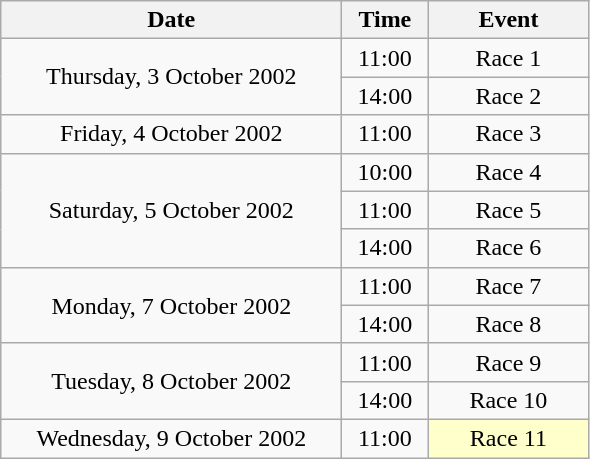<table class = "wikitable" style="text-align:center;">
<tr>
<th width=220>Date</th>
<th width=50>Time</th>
<th width=100>Event</th>
</tr>
<tr>
<td rowspan=2>Thursday, 3 October 2002</td>
<td>11:00</td>
<td>Race 1</td>
</tr>
<tr>
<td>14:00</td>
<td>Race 2</td>
</tr>
<tr>
<td>Friday, 4 October 2002</td>
<td>11:00</td>
<td>Race 3</td>
</tr>
<tr>
<td rowspan=3>Saturday, 5 October 2002</td>
<td>10:00</td>
<td>Race 4</td>
</tr>
<tr>
<td>11:00</td>
<td>Race 5</td>
</tr>
<tr>
<td>14:00</td>
<td>Race 6</td>
</tr>
<tr>
<td rowspan=2>Monday, 7 October 2002</td>
<td>11:00</td>
<td>Race 7</td>
</tr>
<tr>
<td>14:00</td>
<td>Race 8</td>
</tr>
<tr>
<td rowspan=2>Tuesday, 8 October 2002</td>
<td>11:00</td>
<td>Race 9</td>
</tr>
<tr>
<td>14:00</td>
<td>Race 10</td>
</tr>
<tr>
<td>Wednesday, 9 October 2002</td>
<td>11:00</td>
<td bgcolor=ffffcc>Race 11</td>
</tr>
</table>
